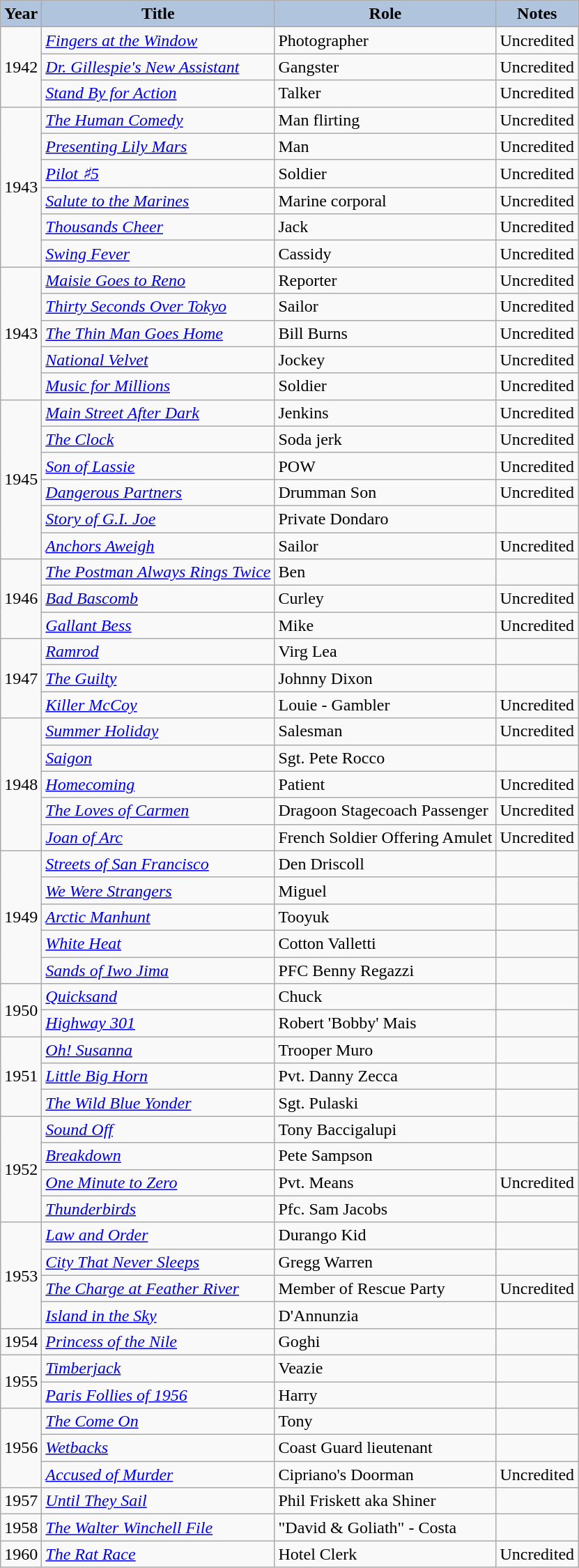<table class="wikitable">
<tr>
<th style="background:#B0C4DE;">Year</th>
<th style="background:#B0C4DE;">Title</th>
<th style="background:#B0C4DE;">Role</th>
<th style="background:#B0C4DE;">Notes</th>
</tr>
<tr>
<td rowspan=3>1942</td>
<td><em><a href='#'>Fingers at the Window</a></em></td>
<td>Photographer</td>
<td>Uncredited</td>
</tr>
<tr>
<td><em><a href='#'>Dr. Gillespie's New Assistant</a></em></td>
<td>Gangster</td>
<td>Uncredited</td>
</tr>
<tr>
<td><em><a href='#'>Stand By for Action</a></em></td>
<td>Talker</td>
<td>Uncredited</td>
</tr>
<tr>
<td rowspan=6>1943</td>
<td><em><a href='#'>The Human Comedy</a></em></td>
<td>Man flirting</td>
<td>Uncredited</td>
</tr>
<tr>
<td><em><a href='#'>Presenting Lily Mars</a></em></td>
<td>Man</td>
<td>Uncredited</td>
</tr>
<tr>
<td><em><a href='#'>Pilot ♯5</a></em></td>
<td>Soldier</td>
<td>Uncredited</td>
</tr>
<tr>
<td><em><a href='#'>Salute to the Marines</a></em></td>
<td>Marine corporal</td>
<td>Uncredited</td>
</tr>
<tr>
<td><em><a href='#'>Thousands Cheer</a></em></td>
<td>Jack</td>
<td>Uncredited</td>
</tr>
<tr>
<td><em><a href='#'>Swing Fever</a></em></td>
<td>Cassidy</td>
<td>Uncredited</td>
</tr>
<tr>
<td rowspan=5>1943</td>
<td><em><a href='#'>Maisie Goes to Reno</a></em></td>
<td>Reporter</td>
<td>Uncredited</td>
</tr>
<tr>
<td><em><a href='#'>Thirty Seconds Over Tokyo</a></em></td>
<td>Sailor</td>
<td>Uncredited</td>
</tr>
<tr>
<td><em><a href='#'>The Thin Man Goes Home</a></em></td>
<td>Bill Burns</td>
<td>Uncredited</td>
</tr>
<tr>
<td><em><a href='#'>National Velvet</a></em></td>
<td>Jockey</td>
<td>Uncredited</td>
</tr>
<tr>
<td><em><a href='#'>Music for Millions</a></em></td>
<td>Soldier</td>
<td>Uncredited</td>
</tr>
<tr>
<td rowspan=6>1945</td>
<td><em><a href='#'>Main Street After Dark</a></em></td>
<td>Jenkins</td>
<td>Uncredited</td>
</tr>
<tr>
<td><em><a href='#'>The Clock</a></em></td>
<td>Soda jerk</td>
<td>Uncredited</td>
</tr>
<tr>
<td><em><a href='#'>Son of Lassie</a></em></td>
<td>POW</td>
<td>Uncredited</td>
</tr>
<tr>
<td><em><a href='#'>Dangerous Partners</a></em></td>
<td>Drumman Son</td>
<td>Uncredited</td>
</tr>
<tr>
<td><em><a href='#'>Story of G.I. Joe</a></em></td>
<td>Private Dondaro</td>
<td></td>
</tr>
<tr>
<td><em><a href='#'>Anchors Aweigh</a></em></td>
<td>Sailor</td>
<td>Uncredited</td>
</tr>
<tr>
<td rowspan=3>1946</td>
<td><em><a href='#'>The Postman Always Rings Twice</a></em></td>
<td>Ben</td>
<td></td>
</tr>
<tr>
<td><em><a href='#'>Bad Bascomb</a></em></td>
<td>Curley</td>
<td>Uncredited</td>
</tr>
<tr>
<td><em><a href='#'>Gallant Bess</a></em></td>
<td>Mike</td>
<td>Uncredited</td>
</tr>
<tr>
<td rowspan=3>1947</td>
<td><em><a href='#'>Ramrod</a></em></td>
<td>Virg Lea</td>
<td></td>
</tr>
<tr>
<td><em><a href='#'>The Guilty</a></em></td>
<td>Johnny Dixon</td>
<td></td>
</tr>
<tr>
<td><em><a href='#'>Killer McCoy</a></em></td>
<td>Louie - Gambler</td>
<td>Uncredited</td>
</tr>
<tr>
<td rowspan=5>1948</td>
<td><em><a href='#'>Summer Holiday</a></em></td>
<td>Salesman</td>
<td>Uncredited</td>
</tr>
<tr>
<td><em><a href='#'>Saigon</a></em></td>
<td>Sgt. Pete Rocco</td>
<td></td>
</tr>
<tr>
<td><em><a href='#'>Homecoming</a></em></td>
<td>Patient</td>
<td>Uncredited</td>
</tr>
<tr>
<td><em><a href='#'>The Loves of Carmen</a></em></td>
<td>Dragoon Stagecoach Passenger</td>
<td>Uncredited</td>
</tr>
<tr>
<td><em><a href='#'>Joan of Arc</a></em></td>
<td>French Soldier Offering Amulet</td>
<td>Uncredited</td>
</tr>
<tr>
<td rowspan=5>1949</td>
<td><em><a href='#'>Streets of San Francisco</a></em></td>
<td>Den Driscoll</td>
<td></td>
</tr>
<tr>
<td><em><a href='#'>We Were Strangers</a></em></td>
<td>Miguel</td>
<td></td>
</tr>
<tr>
<td><em><a href='#'>Arctic Manhunt</a></em></td>
<td>Tooyuk</td>
<td></td>
</tr>
<tr>
<td><em><a href='#'>White Heat</a></em></td>
<td>Cotton Valletti</td>
<td></td>
</tr>
<tr>
<td><em><a href='#'>Sands of Iwo Jima</a></em></td>
<td>PFC Benny Regazzi</td>
<td></td>
</tr>
<tr>
<td rowspan=2>1950</td>
<td><em><a href='#'>Quicksand</a></em></td>
<td>Chuck</td>
<td></td>
</tr>
<tr>
<td><em><a href='#'>Highway 301</a></em></td>
<td>Robert 'Bobby' Mais</td>
<td></td>
</tr>
<tr>
<td rowspan=3>1951</td>
<td><em><a href='#'>Oh! Susanna</a></em></td>
<td>Trooper Muro</td>
<td></td>
</tr>
<tr>
<td><em><a href='#'>Little Big Horn</a></em></td>
<td>Pvt. Danny Zecca</td>
<td></td>
</tr>
<tr>
<td><em><a href='#'>The Wild Blue Yonder</a></em></td>
<td>Sgt. Pulaski</td>
<td></td>
</tr>
<tr>
<td rowspan=4>1952</td>
<td><em><a href='#'>Sound Off</a></em></td>
<td>Tony Baccigalupi</td>
<td></td>
</tr>
<tr>
<td><em><a href='#'>Breakdown</a></em></td>
<td>Pete Sampson</td>
<td></td>
</tr>
<tr>
<td><em><a href='#'>One Minute to Zero</a></em></td>
<td>Pvt. Means</td>
<td>Uncredited</td>
</tr>
<tr>
<td><em><a href='#'>Thunderbirds</a></em></td>
<td>Pfc. Sam Jacobs</td>
<td></td>
</tr>
<tr>
<td rowspan=4>1953</td>
<td><em><a href='#'>Law and Order</a></em></td>
<td>Durango Kid</td>
<td></td>
</tr>
<tr>
<td><em><a href='#'>City That Never Sleeps</a></em></td>
<td>Gregg Warren</td>
<td></td>
</tr>
<tr>
<td><em><a href='#'>The Charge at Feather River</a></em></td>
<td>Member of Rescue Party</td>
<td>Uncredited</td>
</tr>
<tr>
<td><em><a href='#'>Island in the Sky</a></em></td>
<td>D'Annunzia</td>
<td></td>
</tr>
<tr>
<td rowspan=1>1954</td>
<td><em><a href='#'>Princess of the Nile</a></em></td>
<td>Goghi</td>
<td></td>
</tr>
<tr>
<td rowspan=2>1955</td>
<td><em><a href='#'>Timberjack</a></em></td>
<td>Veazie</td>
<td></td>
</tr>
<tr>
<td><em><a href='#'>Paris Follies of 1956</a></em></td>
<td>Harry</td>
<td></td>
</tr>
<tr>
<td rowspan=3>1956</td>
<td><em><a href='#'>The Come On</a></em></td>
<td>Tony</td>
<td></td>
</tr>
<tr>
<td><em><a href='#'>Wetbacks</a></em></td>
<td>Coast Guard lieutenant</td>
<td></td>
</tr>
<tr>
<td><em><a href='#'>Accused of Murder</a></em></td>
<td>Cipriano's Doorman</td>
<td>Uncredited</td>
</tr>
<tr>
<td rowspan=1>1957</td>
<td><em><a href='#'>Until They Sail</a></em></td>
<td>Phil Friskett aka Shiner</td>
<td></td>
</tr>
<tr>
<td rowspan=1>1958</td>
<td><em><a href='#'>The Walter Winchell File</a></em></td>
<td>"David & Goliath" - Costa</td>
<td></td>
</tr>
<tr>
<td rowspan=1>1960</td>
<td><em><a href='#'>The Rat Race</a></em></td>
<td>Hotel Clerk</td>
<td>Uncredited</td>
</tr>
</table>
